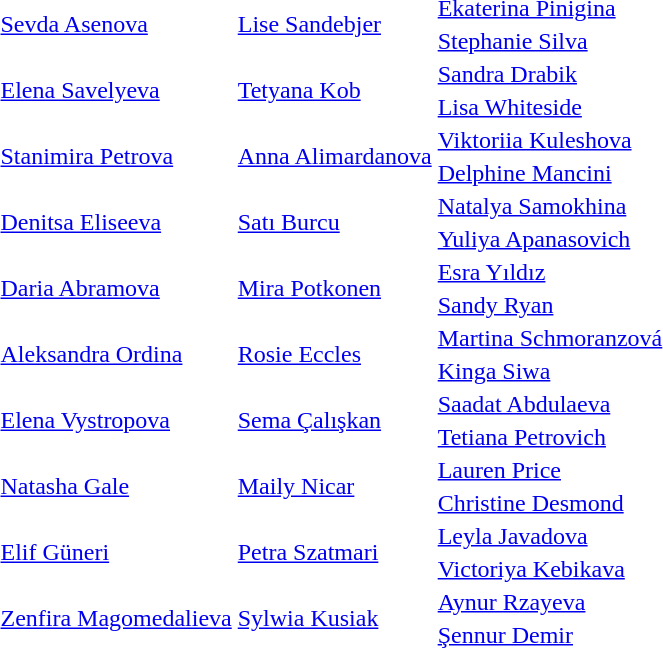<table>
<tr>
<td rowspan=2 align="center"><strong></strong></td>
<td rowspan=2> <a href='#'>Sevda Asenova</a></td>
<td rowspan=2> <a href='#'>Lise Sandebjer</a></td>
<td> <a href='#'>Ekaterina Pinigina</a></td>
</tr>
<tr>
<td> <a href='#'>Stephanie Silva</a></td>
</tr>
<tr>
<td rowspan=2 align="center"><strong></strong></td>
<td rowspan=2> <a href='#'>Elena Savelyeva</a></td>
<td rowspan=2> <a href='#'>Tetyana Kob</a></td>
<td> <a href='#'>Sandra Drabik</a></td>
</tr>
<tr>
<td> <a href='#'>Lisa Whiteside</a></td>
</tr>
<tr>
<td rowspan=2 align="center"><strong></strong></td>
<td rowspan=2> <a href='#'>Stanimira Petrova</a></td>
<td rowspan=2> <a href='#'>Anna Alimardanova</a></td>
<td> <a href='#'>Viktoriia Kuleshova</a></td>
</tr>
<tr>
<td> <a href='#'>Delphine Mancini</a></td>
</tr>
<tr>
<td rowspan=2 align="center"><strong></strong></td>
<td rowspan=2> <a href='#'>Denitsa Eliseeva</a></td>
<td rowspan=2> <a href='#'>Satı Burcu</a></td>
<td> <a href='#'>Natalya Samokhina</a></td>
</tr>
<tr>
<td> <a href='#'>Yuliya Apanasovich</a></td>
</tr>
<tr>
<td rowspan=2 align="center"><strong></strong></td>
<td rowspan=2> <a href='#'>Daria Abramova</a></td>
<td rowspan=2> <a href='#'>Mira Potkonen</a></td>
<td> <a href='#'>Esra Yıldız</a></td>
</tr>
<tr>
<td> <a href='#'>Sandy Ryan</a></td>
</tr>
<tr>
<td rowspan=2 align="center"><strong></strong></td>
<td rowspan=2> <a href='#'>Aleksandra Ordina</a></td>
<td rowspan=2> <a href='#'>Rosie Eccles</a></td>
<td> <a href='#'>Martina Schmoranzová</a></td>
</tr>
<tr>
<td> <a href='#'>Kinga Siwa</a></td>
</tr>
<tr>
<td rowspan=2 align="center"><strong></strong></td>
<td rowspan=2> <a href='#'>Elena Vystropova</a></td>
<td rowspan=2> <a href='#'>Sema Çalışkan</a></td>
<td> <a href='#'>Saadat Abdulaeva</a></td>
</tr>
<tr>
<td> <a href='#'>Tetiana Petrovich</a></td>
</tr>
<tr>
<td rowspan=2 align="center"><strong></strong></td>
<td rowspan=2> <a href='#'>Natasha Gale</a></td>
<td rowspan=2> <a href='#'>Maily Nicar</a></td>
<td> <a href='#'>Lauren Price</a></td>
</tr>
<tr>
<td> <a href='#'>Christine Desmond</a></td>
</tr>
<tr>
<td rowspan=2 align="center"><strong></strong></td>
<td rowspan=2> <a href='#'>Elif Güneri</a></td>
<td rowspan=2> <a href='#'>Petra Szatmari</a></td>
<td> <a href='#'>Leyla Javadova</a></td>
</tr>
<tr>
<td> <a href='#'>Victoriya Kebikava</a></td>
</tr>
<tr>
<td rowspan=2 align="center"><strong></strong></td>
<td rowspan=2> <a href='#'>Zenfira Magomedalieva</a></td>
<td rowspan=2> <a href='#'>Sylwia Kusiak</a></td>
<td> <a href='#'>Aynur Rzayeva</a></td>
</tr>
<tr>
<td> <a href='#'>Şennur Demir</a></td>
</tr>
</table>
